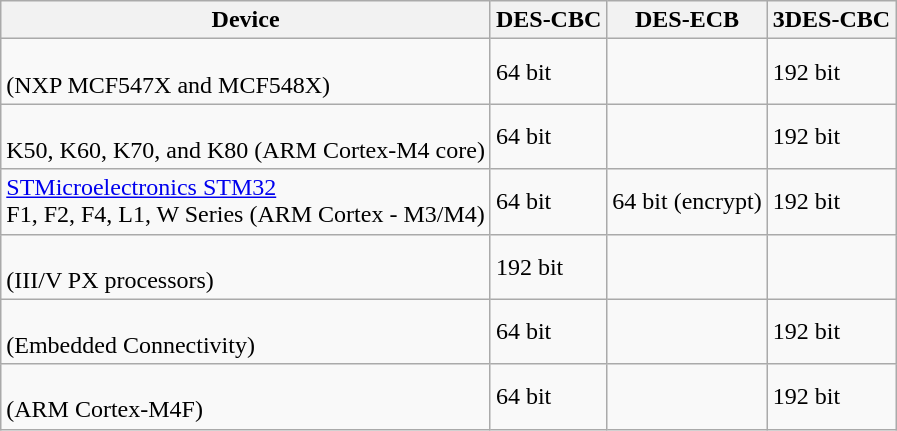<table class="wikitable">
<tr>
<th>Device</th>
<th>DES-CBC</th>
<th>DES-ECB</th>
<th>3DES-CBC</th>
</tr>
<tr>
<td><br>(NXP MCF547X and MCF548X)</td>
<td>64 bit</td>
<td></td>
<td>192 bit</td>
</tr>
<tr>
<td><br>K50, K60, K70, and K80 (ARM Cortex-M4 core)</td>
<td>64 bit</td>
<td></td>
<td>192 bit</td>
</tr>
<tr>
<td><a href='#'>STMicroelectronics STM32</a><br>F1, F2, F4, L1, W Series (ARM Cortex - M3/M4)</td>
<td>64 bit</td>
<td>64 bit (encrypt)</td>
<td>192 bit</td>
</tr>
<tr>
<td><br>(III/V PX processors)</td>
<td>192 bit</td>
<td></td>
<td></td>
</tr>
<tr>
<td><br>(Embedded Connectivity)</td>
<td>64 bit</td>
<td></td>
<td>192 bit</td>
</tr>
<tr>
<td><br>(ARM Cortex-M4F)</td>
<td>64 bit</td>
<td></td>
<td>192 bit</td>
</tr>
</table>
